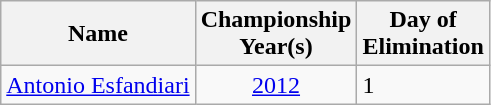<table class="wikitable sortable">
<tr>
<th>Name</th>
<th>Championship<br>Year(s)</th>
<th>Day of<br>Elimination</th>
</tr>
<tr>
<td><a href='#'>Antonio Esfandiari</a></td>
<td align=center><a href='#'>2012</a></td>
<td>1</td>
</tr>
</table>
